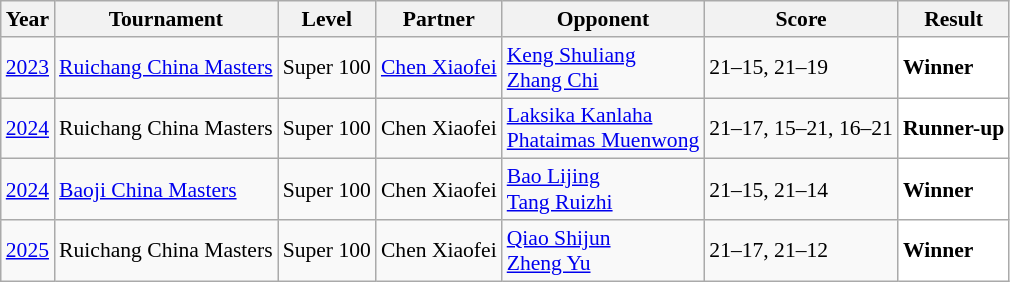<table class="sortable wikitable" style="font-size: 90%;">
<tr>
<th>Year</th>
<th>Tournament</th>
<th>Level</th>
<th>Partner</th>
<th>Opponent</th>
<th>Score</th>
<th>Result</th>
</tr>
<tr>
<td align="center"><a href='#'>2023</a></td>
<td align="left"><a href='#'>Ruichang China Masters</a></td>
<td align="left">Super 100</td>
<td align="left"> <a href='#'>Chen Xiaofei</a></td>
<td align="left"> <a href='#'>Keng Shuliang</a><br> <a href='#'>Zhang Chi</a></td>
<td align="left">21–15, 21–19</td>
<td style="text-align:left; background:white"> <strong>Winner</strong></td>
</tr>
<tr>
<td align="center"><a href='#'>2024</a></td>
<td align="left">Ruichang China Masters</td>
<td align="left">Super 100</td>
<td align="left"> Chen Xiaofei</td>
<td align="left"> <a href='#'>Laksika Kanlaha</a><br> <a href='#'>Phataimas Muenwong</a></td>
<td align="left">21–17, 15–21, 16–21</td>
<td style="text-align:left; background:white"> <strong>Runner-up</strong></td>
</tr>
<tr>
<td align="center"><a href='#'>2024</a></td>
<td align="left"><a href='#'>Baoji China Masters</a></td>
<td align="left">Super 100</td>
<td align="left"> Chen Xiaofei</td>
<td align="left"> <a href='#'>Bao Lijing</a><br> <a href='#'>Tang Ruizhi</a></td>
<td align="left">21–15, 21–14</td>
<td style="text-align:left; background:white"> <strong>Winner</strong></td>
</tr>
<tr>
<td align="center"><a href='#'>2025</a></td>
<td align="left">Ruichang China Masters</td>
<td align="left">Super 100</td>
<td align="left"> Chen Xiaofei</td>
<td align="left"> <a href='#'>Qiao Shijun</a><br> <a href='#'>Zheng Yu</a></td>
<td align="left">21–17, 21–12</td>
<td style="text-align:left; background: white"> <strong>Winner</strong></td>
</tr>
</table>
